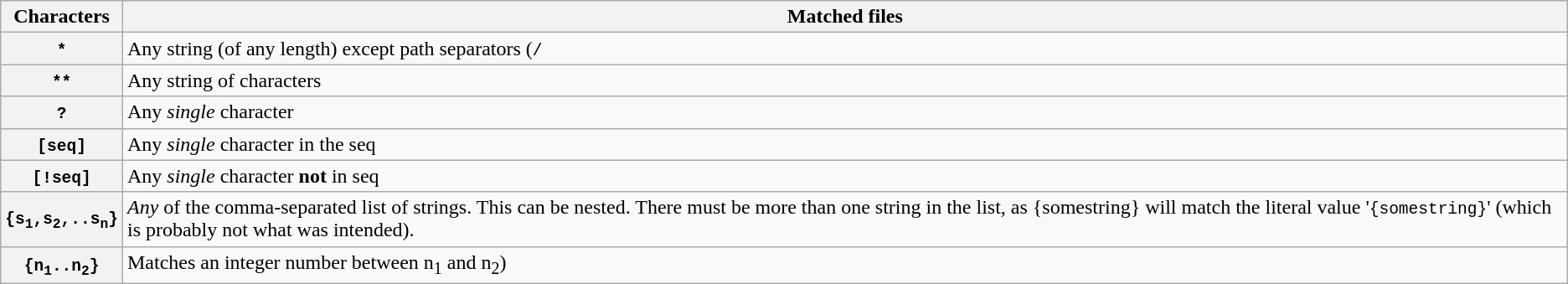<table class="wikitable">
<tr>
<th>Characters</th>
<th>Matched files</th>
</tr>
<tr>
<th><kbd>*</kbd></th>
<td>Any string (of any length) except path separators (<kbd>/</kbd></td>
</tr>
<tr>
<th><kbd>**</kbd></th>
<td>Any string of characters</td>
</tr>
<tr>
<th><kbd>?</kbd></th>
<td>Any <em>single</em> character</td>
</tr>
<tr>
<th><kbd>[seq]</kbd></th>
<td>Any <em>single</em> character in the seq</td>
</tr>
<tr>
<th><kbd>[!seq]</kbd></th>
<td>Any <em>single</em> character <strong>not</strong> in seq</td>
</tr>
<tr>
<th><kbd>{s<sub>1</sub>,s<sub>2</sub>,..s<sub>n</sub>}</kbd></th>
<td><em>Any</em> of the comma-separated list of strings.  This can be nested. There must be more than one string in the list, as {somestring} will match the literal value '<kbd>{somestring}</kbd>' (which is probably not what was intended).</td>
</tr>
<tr>
<th><kbd>{n<sub>1</sub>..n<sub>2</sub>}</kbd></th>
<td>Matches an integer number between n<sub>1</sub> and n<sub>2</sub>)</td>
</tr>
</table>
